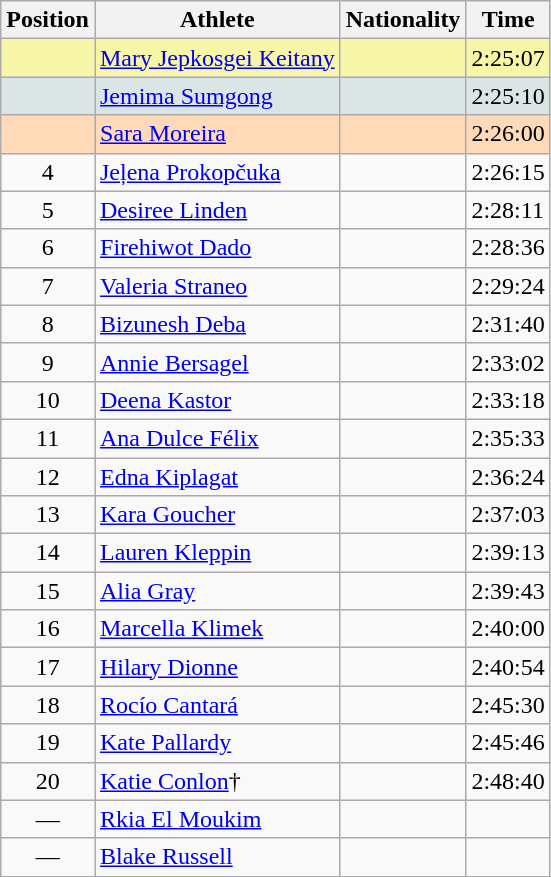<table class="wikitable sortable">
<tr>
<th>Position</th>
<th>Athlete</th>
<th>Nationality</th>
<th>Time</th>
</tr>
<tr bgcolor=#F7F6A8>
<td align=center></td>
<td><a href='#'>Mary Jepkosgei Keitany</a></td>
<td></td>
<td>2:25:07</td>
</tr>
<tr bgcolor=#DCE5E5>
<td align=center></td>
<td><a href='#'>Jemima Sumgong</a></td>
<td></td>
<td>2:25:10</td>
</tr>
<tr bgcolor=#FFDAB9>
<td align=center></td>
<td><a href='#'>Sara Moreira</a></td>
<td></td>
<td>2:26:00</td>
</tr>
<tr>
<td align=center>4</td>
<td><a href='#'>Jeļena Prokopčuka</a></td>
<td></td>
<td>2:26:15</td>
</tr>
<tr>
<td align=center>5</td>
<td><a href='#'>Desiree Linden</a></td>
<td></td>
<td>2:28:11</td>
</tr>
<tr>
<td align=center>6</td>
<td><a href='#'>Firehiwot Dado</a></td>
<td></td>
<td>2:28:36</td>
</tr>
<tr>
<td align=center>7</td>
<td><a href='#'>Valeria Straneo</a></td>
<td></td>
<td>2:29:24</td>
</tr>
<tr>
<td align=center>8</td>
<td><a href='#'>Bizunesh Deba</a></td>
<td></td>
<td>2:31:40</td>
</tr>
<tr>
<td align=center>9</td>
<td><a href='#'>Annie Bersagel</a></td>
<td></td>
<td>2:33:02</td>
</tr>
<tr>
<td align=center>10</td>
<td><a href='#'>Deena Kastor</a></td>
<td></td>
<td>2:33:18</td>
</tr>
<tr>
<td align=center>11</td>
<td><a href='#'>Ana Dulce Félix</a></td>
<td></td>
<td>2:35:33</td>
</tr>
<tr>
<td align=center>12</td>
<td><a href='#'>Edna Kiplagat</a></td>
<td></td>
<td>2:36:24</td>
</tr>
<tr>
<td align=center>13</td>
<td><a href='#'>Kara Goucher</a></td>
<td></td>
<td>2:37:03</td>
</tr>
<tr>
<td align=center>14</td>
<td><a href='#'>Lauren Kleppin</a></td>
<td></td>
<td>2:39:13</td>
</tr>
<tr>
<td align=center>15</td>
<td><a href='#'>Alia Gray</a></td>
<td></td>
<td>2:39:43</td>
</tr>
<tr>
<td align=center>16</td>
<td><a href='#'>Marcella Klimek</a></td>
<td></td>
<td>2:40:00</td>
</tr>
<tr>
<td align=center>17</td>
<td><a href='#'>Hilary Dionne</a></td>
<td></td>
<td>2:40:54</td>
</tr>
<tr>
<td align=center>18</td>
<td><a href='#'>Rocío Cantará</a></td>
<td></td>
<td>2:45:30</td>
</tr>
<tr>
<td align=center>19</td>
<td><a href='#'>Kate Pallardy</a></td>
<td></td>
<td>2:45:46</td>
</tr>
<tr>
<td align=center>20</td>
<td><a href='#'>Katie Conlon</a>†</td>
<td></td>
<td>2:48:40</td>
</tr>
<tr>
<td align=center>—</td>
<td><a href='#'>Rkia El Moukim</a></td>
<td></td>
<td> </td>
</tr>
<tr>
<td align=center>—</td>
<td><a href='#'>Blake Russell</a></td>
<td></td>
<td></td>
</tr>
<tr>
</tr>
</table>
